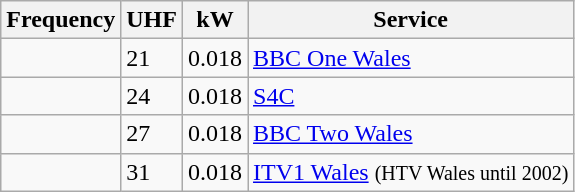<table class="wikitable sortable">
<tr>
<th>Frequency</th>
<th>UHF</th>
<th>kW</th>
<th>Service</th>
</tr>
<tr>
<td></td>
<td>21</td>
<td>0.018</td>
<td><a href='#'>BBC One Wales</a></td>
</tr>
<tr>
<td></td>
<td>24</td>
<td>0.018</td>
<td><a href='#'>S4C</a></td>
</tr>
<tr>
<td></td>
<td>27</td>
<td>0.018</td>
<td><a href='#'>BBC Two Wales</a></td>
</tr>
<tr>
<td></td>
<td>31</td>
<td>0.018</td>
<td><a href='#'>ITV1 Wales</a> <small>(HTV Wales until 2002)</small></td>
</tr>
</table>
